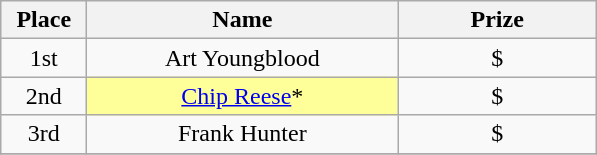<table class="wikitable">
<tr>
<th width="50">Place</th>
<th width="200">Name</th>
<th width="125">Prize</th>
</tr>
<tr>
<td align = "center">1st</td>
<td align = "center">Art Youngblood</td>
<td align = "center">$</td>
</tr>
<tr>
<td align = "center">2nd</td>
<td align = "center" bgcolor="#FFFF99"><a href='#'>Chip Reese</a>*</td>
<td align = "center">$</td>
</tr>
<tr>
<td align = "center">3rd</td>
<td align = "center">Frank Hunter</td>
<td align = "center">$</td>
</tr>
<tr>
</tr>
</table>
